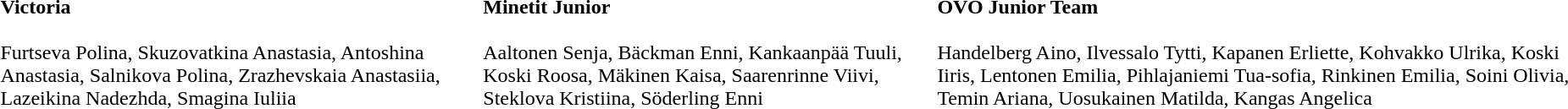<table>
<tr bgcolor="#DFDFDF">
</tr>
<tr>
<th scope=row style="text-align:left"></th>
<td valign="top"><strong>Victoria</strong> <br><br>Furtseva Polina, Skuzovatkina Anastasia, Antoshina Anastasia, Salnikova Polina, Zrazhevskaia Anastasiia, Lazeikina Nadezhda, Smagina Iuliia</td>
<td valign="top"><strong>Minetit Junior</strong> <br><br>Aaltonen Senja, Bäckman Enni, Kankaanpää Tuuli, Koski Roosa, Mäkinen Kaisa, Saarenrinne Viivi, Steklova Kristiina, Söderling Enni</td>
<td valign="top"><strong>OVO Junior Team</strong> <br><br>Handelberg Aino, Ilvessalo Tytti, Kapanen Erliette, Kohvakko Ulrika, Koski Iiris, Lentonen Emilia, Pihlajaniemi Tua-sofia, Rinkinen Emilia, Soini Olivia, Temin Ariana, Uosukainen Matilda, Kangas Angelica</td>
</tr>
<tr>
</tr>
</table>
